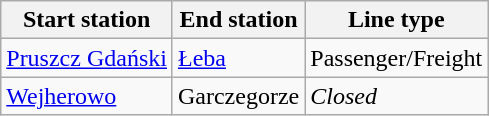<table class="wikitable">
<tr>
<th>Start station</th>
<th>End station</th>
<th>Line type</th>
</tr>
<tr>
<td><a href='#'>Pruszcz Gdański</a></td>
<td><a href='#'>Łeba</a></td>
<td>Passenger/Freight</td>
</tr>
<tr>
<td><a href='#'>Wejherowo</a></td>
<td>Garczegorze</td>
<td><em>Closed</em></td>
</tr>
</table>
